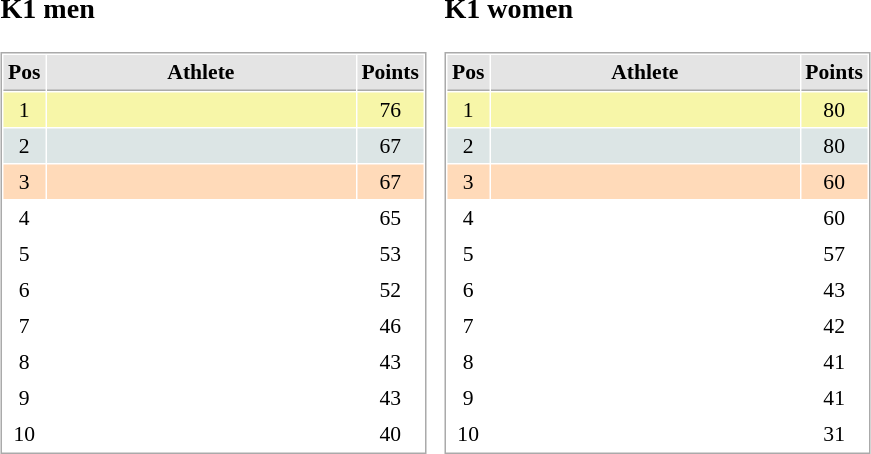<table border="0" cellspacing="10">
<tr>
<td><br><h3>K1 men</h3><table cellspacing="1" cellpadding="3" style="border:1px solid #AAAAAA;font-size:90%">
<tr bgcolor="#E4E4E4">
<th style="border-bottom:1px solid #AAAAAA" width=10>Pos</th>
<th style="border-bottom:1px solid #AAAAAA" width=200>Athlete</th>
<th style="border-bottom:1px solid #AAAAAA" width=20>Points</th>
</tr>
<tr align="center"  bgcolor="#F7F6A8">
<td>1</td>
<td align="left"></td>
<td>76</td>
</tr>
<tr align="center"  bgcolor="#DCE5E5">
<td>2</td>
<td align="left"></td>
<td>67</td>
</tr>
<tr align="center" bgcolor="#FFDAB9">
<td>3</td>
<td align="left"></td>
<td>67</td>
</tr>
<tr align="center">
<td>4</td>
<td align="left"></td>
<td>65</td>
</tr>
<tr align="center">
<td>5</td>
<td align="left"></td>
<td>53</td>
</tr>
<tr align="center">
<td>6</td>
<td align="left"></td>
<td>52</td>
</tr>
<tr align="center">
<td>7</td>
<td align="left"></td>
<td>46</td>
</tr>
<tr align="center">
<td>8</td>
<td align="left"></td>
<td>43</td>
</tr>
<tr align="center">
<td>9</td>
<td align="left"></td>
<td>43</td>
</tr>
<tr align="center">
<td>10</td>
<td align="left"></td>
<td>40</td>
</tr>
</table>
</td>
<td><br><h3>K1 women</h3><table cellspacing="1" cellpadding="3" style="border:1px solid #AAAAAA;font-size:90%">
<tr bgcolor="#E4E4E4">
<th style="border-bottom:1px solid #AAAAAA" width=10>Pos</th>
<th style="border-bottom:1px solid #AAAAAA" width=200>Athlete</th>
<th style="border-bottom:1px solid #AAAAAA" width=20>Points</th>
</tr>
<tr align="center"  bgcolor="#F7F6A8">
<td>1</td>
<td align="left"></td>
<td>80</td>
</tr>
<tr align="center"  bgcolor="#DCE5E5">
<td>2</td>
<td align="left"></td>
<td>80</td>
</tr>
<tr align="center" bgcolor="#FFDAB9">
<td>3</td>
<td align="left"></td>
<td>60</td>
</tr>
<tr align="center">
<td>4</td>
<td align="left"></td>
<td>60</td>
</tr>
<tr align="center">
<td>5</td>
<td align="left"></td>
<td>57</td>
</tr>
<tr align="center">
<td>6</td>
<td align="left"></td>
<td>43</td>
</tr>
<tr align="center">
<td>7</td>
<td align="left"></td>
<td>42</td>
</tr>
<tr align="center">
<td>8</td>
<td align="left"></td>
<td>41</td>
</tr>
<tr align="center">
<td>9</td>
<td align="left"></td>
<td>41</td>
</tr>
<tr align="center">
<td>10</td>
<td align="left"></td>
<td>31</td>
</tr>
</table>
</td>
</tr>
</table>
